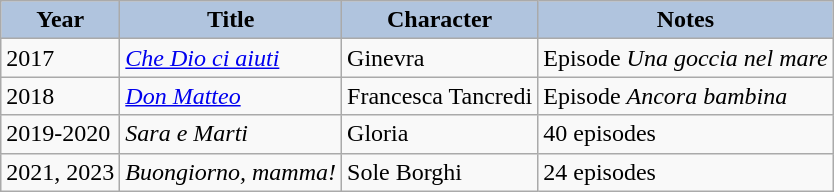<table class="wikitable">
<tr>
<th style="background:#B0C4DE;">Year</th>
<th style="background:#B0C4DE;">Title</th>
<th style="background:#B0C4DE;"><strong>Character</strong></th>
<th style="background:#B0C4DE;">Notes</th>
</tr>
<tr>
<td>2017</td>
<td><em><a href='#'>Che Dio ci aiuti</a></em></td>
<td>Ginevra</td>
<td>Episode <em>Una goccia nel mare</em></td>
</tr>
<tr>
<td>2018</td>
<td><em><a href='#'>Don Matteo</a></em></td>
<td>Francesca Tancredi</td>
<td>Episode <em>Ancora bambina</em></td>
</tr>
<tr>
<td>2019-2020</td>
<td><em>Sara e Marti</em></td>
<td>Gloria</td>
<td>40 episodes</td>
</tr>
<tr>
<td>2021, 2023</td>
<td><em>Buongiorno, mamma!</em></td>
<td>Sole Borghi</td>
<td>24 episodes</td>
</tr>
</table>
